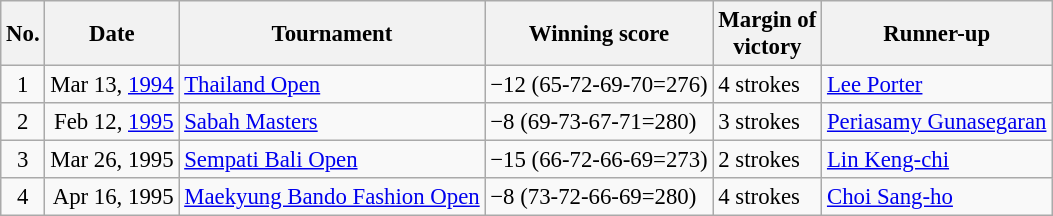<table class="wikitable" style="font-size:95%;">
<tr>
<th>No.</th>
<th>Date</th>
<th>Tournament</th>
<th>Winning score</th>
<th>Margin of<br>victory</th>
<th>Runner-up</th>
</tr>
<tr>
<td align=center>1</td>
<td align=right>Mar 13, <a href='#'>1994</a></td>
<td><a href='#'>Thailand Open</a></td>
<td>−12 (65-72-69-70=276)</td>
<td>4 strokes</td>
<td> <a href='#'>Lee Porter</a></td>
</tr>
<tr>
<td align=center>2</td>
<td align=right>Feb 12, <a href='#'>1995</a></td>
<td><a href='#'>Sabah Masters</a></td>
<td>−8 (69-73-67-71=280)</td>
<td>3 strokes</td>
<td> <a href='#'>Periasamy Gunasegaran</a></td>
</tr>
<tr>
<td align=center>3</td>
<td align=right>Mar 26, 1995</td>
<td><a href='#'>Sempati Bali Open</a></td>
<td>−15 (66-72-66-69=273)</td>
<td>2 strokes</td>
<td> <a href='#'>Lin Keng-chi</a></td>
</tr>
<tr>
<td align=center>4</td>
<td align=right>Apr 16, 1995</td>
<td><a href='#'>Maekyung Bando Fashion Open</a></td>
<td>−8 (73-72-66-69=280)</td>
<td>4 strokes</td>
<td> <a href='#'>Choi Sang-ho</a></td>
</tr>
</table>
